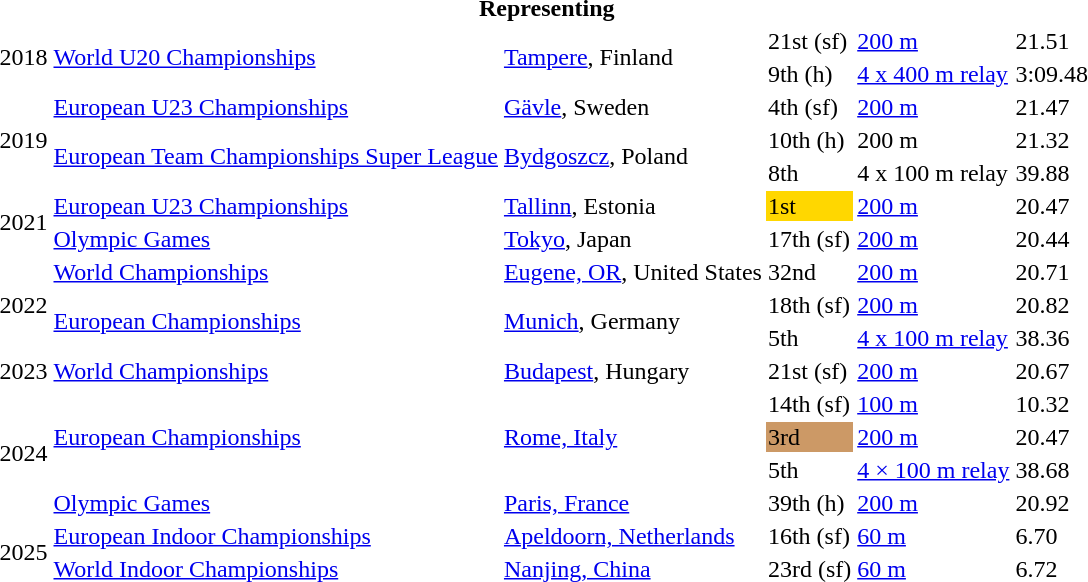<table>
<tr>
<th colspan=7>Representing </th>
</tr>
<tr>
<td rowspan=2>2018</td>
<td rowspan=2><a href='#'>World U20 Championships</a></td>
<td rowspan=2><a href='#'>Tampere</a>, Finland</td>
<td>21st (sf)</td>
<td><a href='#'>200 m</a></td>
<td>21.51</td>
<td></td>
</tr>
<tr>
<td>9th (h)</td>
<td><a href='#'>4 x 400 m relay</a></td>
<td>3:09.48</td>
<td></td>
</tr>
<tr>
<td rowspan=3>2019</td>
<td><a href='#'>European U23 Championships</a></td>
<td><a href='#'>Gävle</a>, Sweden</td>
<td>4th (sf)</td>
<td><a href='#'>200 m</a></td>
<td>21.47</td>
<td></td>
</tr>
<tr>
<td rowspan=2><a href='#'>European Team Championships Super League</a></td>
<td rowspan=2><a href='#'>Bydgoszcz</a>, Poland</td>
<td>10th (h)</td>
<td>200 m</td>
<td>21.32</td>
<td></td>
</tr>
<tr>
<td>8th</td>
<td>4 x 100 m relay</td>
<td>39.88</td>
<td></td>
</tr>
<tr>
<td rowspan=2>2021</td>
<td><a href='#'>European U23 Championships</a></td>
<td><a href='#'>Tallinn</a>, Estonia</td>
<td bgcolor=gold>1st</td>
<td><a href='#'>200 m</a></td>
<td>20.47</td>
<td></td>
</tr>
<tr>
<td><a href='#'>Olympic Games</a></td>
<td><a href='#'>Tokyo</a>, Japan</td>
<td>17th (sf)</td>
<td><a href='#'>200 m</a></td>
<td>20.44</td>
<td></td>
</tr>
<tr>
<td rowspan=3>2022</td>
<td><a href='#'>World Championships</a></td>
<td><a href='#'>Eugene, OR</a>, United States</td>
<td>32nd</td>
<td><a href='#'>200 m</a></td>
<td>20.71</td>
<td></td>
</tr>
<tr>
<td rowspan=2><a href='#'>European Championships</a></td>
<td rowspan=2><a href='#'>Munich</a>, Germany</td>
<td>18th (sf)</td>
<td><a href='#'>200 m</a></td>
<td>20.82</td>
<td></td>
</tr>
<tr>
<td>5th</td>
<td><a href='#'>4 x 100 m relay</a></td>
<td>38.36</td>
<td></td>
</tr>
<tr>
<td>2023</td>
<td><a href='#'>World Championships</a></td>
<td><a href='#'>Budapest</a>, Hungary</td>
<td>21st (sf)</td>
<td><a href='#'>200 m</a></td>
<td>20.67</td>
<td></td>
</tr>
<tr>
<td rowspan=4>2024</td>
<td rowspan=3><a href='#'>European Championships</a></td>
<td rowspan=3><a href='#'>Rome, Italy</a></td>
<td>14th (sf)</td>
<td><a href='#'>100 m</a></td>
<td>10.32</td>
<td></td>
</tr>
<tr>
<td bgcolor=cc9966>3rd</td>
<td><a href='#'>200 m</a></td>
<td>20.47</td>
<td></td>
</tr>
<tr>
<td>5th</td>
<td><a href='#'>4 × 100 m relay</a></td>
<td>38.68</td>
<td></td>
</tr>
<tr>
<td><a href='#'>Olympic Games</a></td>
<td><a href='#'>Paris, France</a></td>
<td>39th (h)</td>
<td><a href='#'>200 m</a></td>
<td>20.92</td>
<td></td>
</tr>
<tr>
<td rowspan=2>2025</td>
<td><a href='#'>European  Indoor Championships</a></td>
<td><a href='#'>Apeldoorn, Netherlands</a></td>
<td>16th (sf)</td>
<td><a href='#'>60 m</a></td>
<td>6.70</td>
<td></td>
</tr>
<tr>
<td><a href='#'>World Indoor Championships</a></td>
<td><a href='#'>Nanjing, China</a></td>
<td>23rd (sf)</td>
<td><a href='#'>60 m</a></td>
<td>6.72</td>
<td></td>
</tr>
</table>
